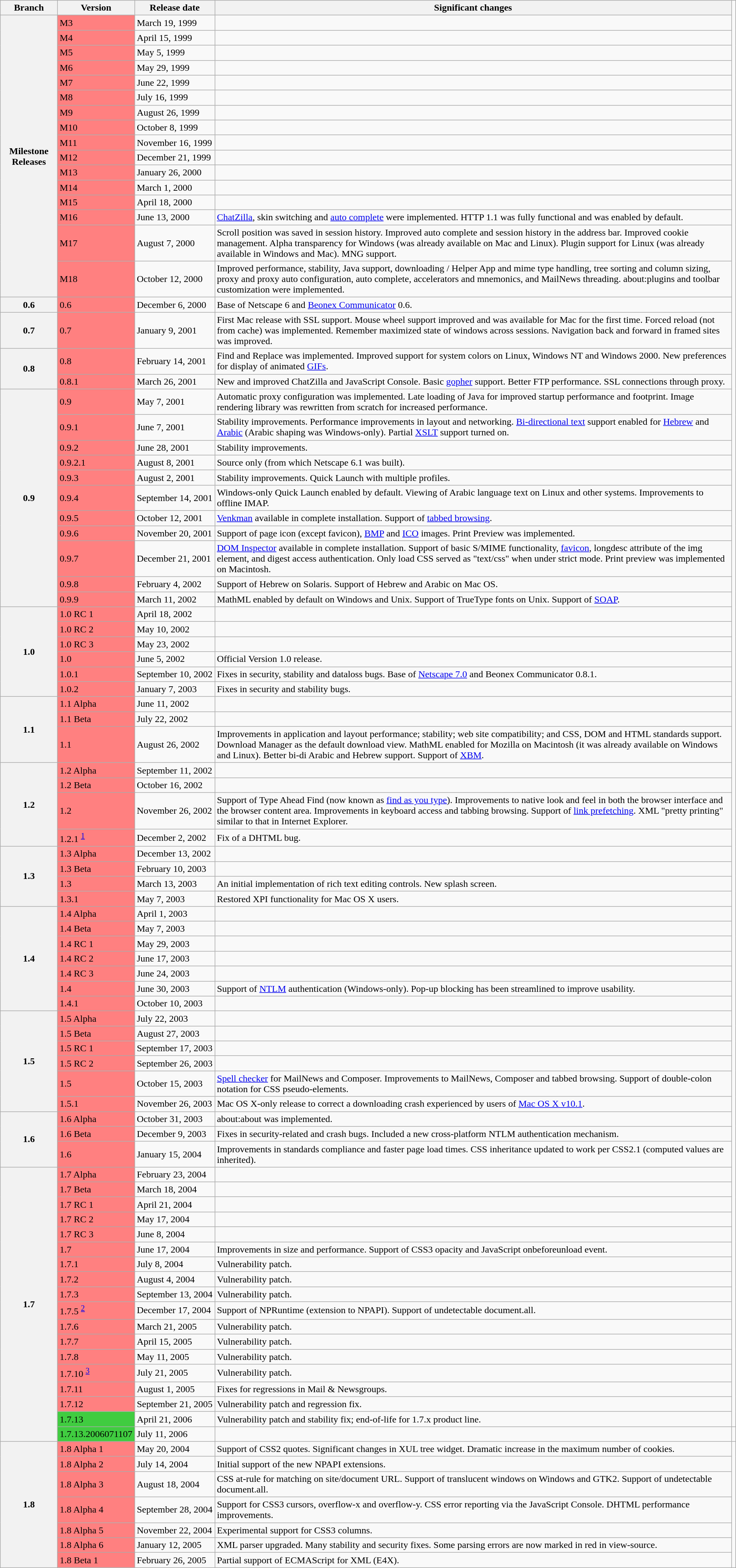<table class="wikitable">
<tr>
<th>Branch</th>
<th>Version</th>
<th>Release date</th>
<th>Significant changes</th>
</tr>
<tr>
<th rowspan="16">Milestone Releases</th>
<td style="white-space: nowrap;background-color:#FF8080;">M3</td>
<td style="white-space: nowrap;">March 19, 1999</td>
<td></td>
</tr>
<tr>
<td style="white-space: nowrap;background-color:#FF8080;">M4</td>
<td style="white-space: nowrap;">April 15, 1999</td>
<td></td>
</tr>
<tr>
<td style="white-space: nowrap;background-color:#FF8080;">M5</td>
<td style="white-space: nowrap;">May 5, 1999</td>
<td></td>
</tr>
<tr>
<td style="white-space: nowrap;background-color:#FF8080;">M6</td>
<td style="white-space: nowrap;">May 29, 1999</td>
<td></td>
</tr>
<tr>
<td style="white-space: nowrap;background-color:#FF8080;">M7</td>
<td style="white-space: nowrap;">June 22, 1999</td>
<td></td>
</tr>
<tr>
<td style="white-space: nowrap;background-color:#FF8080;">M8</td>
<td style="white-space: nowrap;">July 16, 1999</td>
<td></td>
</tr>
<tr>
<td style="white-space: nowrap;background-color:#FF8080;">M9</td>
<td style="white-space: nowrap;">August 26, 1999</td>
<td></td>
</tr>
<tr>
<td style="white-space: nowrap;background-color:#FF8080;">M10</td>
<td style="white-space: nowrap;">October 8, 1999</td>
<td></td>
</tr>
<tr>
<td style="white-space: nowrap;background-color:#FF8080;">M11</td>
<td style="white-space: nowrap;">November 16, 1999</td>
<td></td>
</tr>
<tr>
<td style="white-space: nowrap;background-color:#FF8080;">M12</td>
<td style="white-space: nowrap;">December 21, 1999</td>
<td></td>
</tr>
<tr>
<td style="white-space: nowrap;background-color:#FF8080;">M13</td>
<td style="white-space: nowrap;">January 26, 2000</td>
<td></td>
</tr>
<tr>
<td style="white-space: nowrap;background-color:#FF8080;">M14</td>
<td style="white-space: nowrap;">March 1, 2000</td>
<td></td>
</tr>
<tr>
<td style="white-space: nowrap;background-color:#FF8080;">M15</td>
<td style="white-space: nowrap;">April 18, 2000</td>
<td></td>
</tr>
<tr>
<td style="white-space: nowrap;background-color:#FF8080;">M16</td>
<td style="white-space: nowrap;">June 13, 2000</td>
<td><a href='#'>ChatZilla</a>, skin switching and <a href='#'>auto complete</a> were implemented. HTTP 1.1 was fully functional and was enabled by default.</td>
</tr>
<tr>
<td style="white-space: nowrap;background-color:#FF8080;">M17</td>
<td style="white-space: nowrap;">August 7, 2000</td>
<td>Scroll position was saved in session history. Improved auto complete and session history in the address bar. Improved cookie management. Alpha transparency for Windows (was already available on Mac and Linux). Plugin support for Linux (was already available in Windows and Mac). MNG support.</td>
</tr>
<tr>
<td style="white-space: nowrap;background-color:#FF8080;">M18</td>
<td style="white-space: nowrap;">October 12, 2000</td>
<td>Improved performance, stability, Java support, downloading / Helper App and mime type handling, tree sorting and column sizing, proxy and proxy auto configuration, auto complete, accelerators and mnemonics, and MailNews threading. about:plugins and toolbar customization were implemented.</td>
</tr>
<tr>
<th>0.6</th>
<td style="white-space: nowrap;background-color:#FF8080;">0.6</td>
<td style="white-space: nowrap;">December 6, 2000</td>
<td>Base of Netscape 6 and <a href='#'>Beonex Communicator</a> 0.6.</td>
</tr>
<tr>
<th>0.7</th>
<td style="white-space: nowrap;background-color:#FF8080;">0.7</td>
<td style="white-space: nowrap;">January 9, 2001</td>
<td>First Mac release with SSL support. Mouse wheel support improved and was available for Mac for the first time. Forced reload (not from cache) was implemented. Remember maximized state of windows across sessions. Navigation back and forward in framed sites was improved.</td>
</tr>
<tr>
<th rowspan="2">0.8</th>
<td style="white-space: nowrap;background-color:#FF8080;">0.8</td>
<td style="white-space: nowrap;">February 14, 2001</td>
<td>Find and Replace was implemented. Improved support for system colors on Linux, Windows NT and Windows 2000. New preferences for display of animated <a href='#'>GIFs</a>.</td>
</tr>
<tr>
<td style="white-space: nowrap;background-color:#FF8080;">0.8.1</td>
<td style="white-space: nowrap;">March 26, 2001</td>
<td>New and improved ChatZilla and JavaScript Console. Basic <a href='#'>gopher</a> support. Better FTP performance. SSL connections through proxy.</td>
</tr>
<tr>
<th rowspan="11">0.9</th>
<td style="white-space: nowrap;background-color:#FF8080;">0.9</td>
<td style="white-space: nowrap;">May 7, 2001</td>
<td>Automatic proxy configuration was implemented. Late loading of Java for improved startup performance and footprint. Image rendering library was rewritten from scratch for increased performance.</td>
</tr>
<tr>
<td style="white-space: nowrap;background-color:#FF8080;">0.9.1</td>
<td style="white-space: nowrap;">June 7, 2001</td>
<td>Stability improvements. Performance improvements in layout and networking. <a href='#'>Bi-directional text</a> support enabled for <a href='#'>Hebrew</a> and <a href='#'>Arabic</a> (Arabic shaping was Windows-only). Partial <a href='#'>XSLT</a> support turned on.</td>
</tr>
<tr>
<td style="white-space: nowrap;background-color:#FF8080;">0.9.2</td>
<td style="white-space: nowrap;">June 28, 2001</td>
<td>Stability improvements.</td>
</tr>
<tr>
<td style="white-space: nowrap;background-color:#FF8080;">0.9.2.1</td>
<td style="white-space: nowrap;">August 8, 2001</td>
<td>Source only (from which Netscape 6.1 was built).</td>
</tr>
<tr>
<td style="white-space: nowrap;background-color:#FF8080;">0.9.3</td>
<td style="white-space: nowrap;">August 2, 2001</td>
<td>Stability improvements. Quick Launch with multiple profiles.</td>
</tr>
<tr>
<td style="white-space: nowrap;background-color:#FF8080;">0.9.4</td>
<td style="white-space: nowrap;">September 14, 2001</td>
<td>Windows-only Quick Launch enabled by default. Viewing of Arabic language text on Linux and other systems. Improvements to offline IMAP.</td>
</tr>
<tr>
<td style="white-space: nowrap;background-color:#FF8080;">0.9.5</td>
<td style="white-space: nowrap;">October 12, 2001</td>
<td><a href='#'>Venkman</a> available in complete installation. Support of <a href='#'>tabbed browsing</a>.</td>
</tr>
<tr>
<td style="white-space: nowrap;background-color:#FF8080;">0.9.6</td>
<td style="white-space: nowrap;">November 20, 2001</td>
<td>Support of page icon (except favicon), <a href='#'>BMP</a> and <a href='#'>ICO</a> images. Print Preview was implemented.</td>
</tr>
<tr>
<td style="white-space: nowrap;background-color:#FF8080;">0.9.7</td>
<td style="white-space: nowrap;">December 21, 2001</td>
<td><a href='#'>DOM Inspector</a> available in complete installation. Support of basic S/MIME functionality, <a href='#'>favicon</a>, longdesc attribute of the img element, and digest access authentication. Only load CSS served as "text/css" when under strict mode. Print preview was implemented on Macintosh.</td>
</tr>
<tr>
<td style="white-space: nowrap;background-color:#FF8080;">0.9.8</td>
<td style="white-space: nowrap;">February 4, 2002</td>
<td>Support of Hebrew on Solaris. Support of Hebrew and Arabic on Mac OS.</td>
</tr>
<tr>
<td style="white-space: nowrap;background-color:#FF8080;">0.9.9</td>
<td style="white-space: nowrap;">March 11, 2002</td>
<td>MathML enabled by default on Windows and Unix. Support of TrueType fonts on Unix. Support of <a href='#'>SOAP</a>.</td>
</tr>
<tr>
<th rowspan="6">1.0</th>
<td style="white-space: nowrap;background-color:#FF8080;">1.0 RC 1</td>
<td style="white-space: nowrap;">April 18, 2002</td>
<td></td>
</tr>
<tr>
<td style="white-space: nowrap;background-color:#FF8080;">1.0 RC 2</td>
<td style="white-space: nowrap;">May 10, 2002</td>
<td></td>
</tr>
<tr>
<td style="white-space: nowrap;background-color:#FF8080;">1.0 RC 3</td>
<td style="white-space: nowrap;">May 23, 2002</td>
<td></td>
</tr>
<tr>
<td style="white-space: nowrap;background-color:#FF8080;">1.0</td>
<td style="white-space: nowrap;">June 5, 2002</td>
<td>Official Version 1.0 release.</td>
</tr>
<tr>
<td style="white-space: nowrap;background-color:#FF8080;">1.0.1</td>
<td style="white-space: nowrap;">September 10, 2002</td>
<td>Fixes in security, stability and dataloss bugs. Base of <a href='#'>Netscape 7.0</a> and Beonex Communicator 0.8.1.</td>
</tr>
<tr>
<td style="white-space: nowrap;background-color:#FF8080;">1.0.2</td>
<td style="white-space: nowrap;">January 7, 2003</td>
<td>Fixes in security and stability bugs.</td>
</tr>
<tr>
<th rowspan="3">1.1</th>
<td style="white-space: nowrap;background-color:#FF8080;">1.1 Alpha</td>
<td style="white-space: nowrap;">June 11, 2002</td>
<td></td>
</tr>
<tr>
<td style="white-space: nowrap;background-color:#FF8080;">1.1 Beta</td>
<td style="white-space: nowrap;">July 22, 2002</td>
<td></td>
</tr>
<tr>
<td style="white-space: nowrap;background-color:#FF8080;">1.1</td>
<td style="white-space: nowrap;">August 26, 2002</td>
<td>Improvements in application and layout performance; stability; web site compatibility; and CSS, DOM and HTML standards support. Download Manager as the default download view. MathML enabled for Mozilla on Macintosh (it was already available on Windows and Linux). Better bi-di Arabic and Hebrew support. Support of <a href='#'>XBM</a>.</td>
</tr>
<tr>
<th rowspan="4">1.2</th>
<td style="white-space: nowrap;background-color:#FF8080;">1.2 Alpha</td>
<td style="white-space: nowrap;">September 11, 2002</td>
<td></td>
</tr>
<tr>
<td style="white-space: nowrap;background-color:#FF8080;">1.2 Beta</td>
<td style="white-space: nowrap;">October 16, 2002</td>
<td></td>
</tr>
<tr>
<td style="white-space: nowrap;background-color:#FF8080;">1.2</td>
<td style="white-space: nowrap;">November 26, 2002</td>
<td>Support of Type Ahead Find (now known as <a href='#'>find as you type</a>). Improvements to native look and feel in both the browser interface and the browser content area. Improvements in keyboard access and tabbing browsing. Support of <a href='#'>link prefetching</a>. XML "pretty printing" similar to that in Internet Explorer.</td>
</tr>
<tr>
<td style="white-space: nowrap;background-color:#FF8080;">1.2.1 <sup><a href='#'>1</a></sup></td>
<td style="white-space: nowrap;">December 2, 2002</td>
<td>Fix of a DHTML bug.</td>
</tr>
<tr>
<th rowspan="4">1.3</th>
<td style="white-space: nowrap;background-color:#FF8080;">1.3 Alpha</td>
<td style="white-space: nowrap;">December 13, 2002</td>
<td></td>
</tr>
<tr>
<td style="white-space: nowrap;background-color:#FF8080;">1.3 Beta</td>
<td style="white-space: nowrap;">February 10, 2003</td>
<td></td>
</tr>
<tr>
<td style="white-space: nowrap;background-color:#FF8080;">1.3</td>
<td style="white-space: nowrap;">March 13, 2003</td>
<td>An initial implementation of rich text editing controls. New splash screen.</td>
</tr>
<tr>
<td style="white-space: nowrap;background-color:#FF8080;">1.3.1</td>
<td style="white-space: nowrap;">May 7, 2003</td>
<td>Restored XPI functionality for Mac OS X users.</td>
</tr>
<tr>
<th rowspan="7">1.4</th>
<td style="white-space: nowrap;background-color:#FF8080;">1.4 Alpha</td>
<td style="white-space: nowrap;">April 1, 2003</td>
<td></td>
</tr>
<tr>
<td style="white-space: nowrap;background-color:#FF8080;">1.4 Beta</td>
<td style="white-space: nowrap;">May 7, 2003</td>
<td></td>
</tr>
<tr>
<td style="white-space: nowrap;background-color:#FF8080;">1.4 RC 1</td>
<td style="white-space: nowrap;">May 29, 2003</td>
<td></td>
</tr>
<tr>
<td style="white-space: nowrap;background-color:#FF8080;">1.4 RC 2</td>
<td style="white-space: nowrap;">June 17, 2003</td>
<td></td>
</tr>
<tr>
<td style="white-space: nowrap;background-color:#FF8080;">1.4 RC 3</td>
<td style="white-space: nowrap;">June 24, 2003</td>
<td></td>
</tr>
<tr>
<td style="white-space: nowrap;background-color:#FF8080;">1.4</td>
<td style="white-space: nowrap;">June 30, 2003</td>
<td>Support of <a href='#'>NTLM</a> authentication (Windows-only). Pop-up blocking has been streamlined to improve usability.</td>
</tr>
<tr>
<td style="white-space: nowrap;background-color:#FF8080;">1.4.1</td>
<td style="white-space: nowrap;">October 10, 2003</td>
<td></td>
</tr>
<tr>
<th rowspan="6">1.5</th>
<td style="white-space: nowrap;background-color:#FF8080;">1.5 Alpha</td>
<td style="white-space: nowrap;">July 22, 2003</td>
<td></td>
</tr>
<tr>
<td style="white-space: nowrap;background-color:#FF8080;">1.5 Beta</td>
<td style="white-space: nowrap;">August 27, 2003</td>
<td></td>
</tr>
<tr>
<td style="white-space: nowrap;background-color:#FF8080;">1.5 RC 1</td>
<td style="white-space: nowrap;">September 17, 2003</td>
<td></td>
</tr>
<tr>
<td style="white-space: nowrap;background-color:#FF8080;">1.5 RC 2</td>
<td style="white-space: nowrap;">September 26, 2003</td>
<td></td>
</tr>
<tr>
<td style="white-space: nowrap;background-color:#FF8080;">1.5</td>
<td style="white-space: nowrap;">October 15, 2003</td>
<td><a href='#'>Spell checker</a> for MailNews and Composer. Improvements to MailNews, Composer and tabbed browsing. Support of double-colon notation for CSS pseudo-elements.</td>
</tr>
<tr>
<td style="white-space: nowrap;background-color:#FF8080;">1.5.1</td>
<td style="white-space: nowrap;">November 26, 2003</td>
<td>Mac OS X-only release to correct a downloading crash experienced by users of <a href='#'>Mac OS X v10.1</a>.</td>
</tr>
<tr>
<th rowspan="3">1.6</th>
<td style="white-space: nowrap;background-color:#FF8080;">1.6 Alpha</td>
<td style="white-space: nowrap;">October 31, 2003</td>
<td>about:about was implemented.</td>
</tr>
<tr>
<td style="white-space: nowrap;background-color:#FF8080;">1.6 Beta</td>
<td style="white-space: nowrap;">December 9, 2003</td>
<td>Fixes in security-related and crash bugs. Included a new cross-platform NTLM authentication mechanism.</td>
</tr>
<tr>
<td style="white-space: nowrap;background-color:#FF8080;">1.6</td>
<td style="white-space: nowrap;">January 15, 2004</td>
<td>Improvements in standards compliance and faster page load times. CSS inheritance updated to work per CSS2.1 (computed values are inherited).</td>
</tr>
<tr>
<th rowspan="18">1.7</th>
<td style="white-space: nowrap;background-color:#FF8080;">1.7 Alpha</td>
<td style="white-space: nowrap;">February 23, 2004</td>
<td></td>
</tr>
<tr>
<td style="white-space: nowrap;background-color:#FF8080;">1.7 Beta</td>
<td style="white-space: nowrap;">March 18, 2004</td>
<td></td>
</tr>
<tr>
<td style="white-space: nowrap;background-color:#FF8080;">1.7 RC 1</td>
<td style="white-space: nowrap;">April 21, 2004</td>
<td></td>
</tr>
<tr>
<td style="white-space: nowrap;background-color:#FF8080;">1.7 RC 2</td>
<td style="white-space: nowrap;">May 17, 2004</td>
<td></td>
</tr>
<tr>
<td style="white-space: nowrap;background-color:#FF8080;">1.7 RC 3</td>
<td style="white-space: nowrap;">June 8, 2004</td>
<td></td>
</tr>
<tr>
<td style="white-space: nowrap;background-color:#FF8080;">1.7</td>
<td style="white-space: nowrap;">June 17, 2004</td>
<td>Improvements in size and performance. Support of CSS3 opacity and JavaScript onbeforeunload event.</td>
</tr>
<tr>
<td style="white-space: nowrap;background-color:#FF8080;">1.7.1</td>
<td style="white-space: nowrap;">July 8, 2004</td>
<td>Vulnerability patch.</td>
</tr>
<tr>
<td style="white-space: nowrap;background-color:#FF8080;">1.7.2</td>
<td style="white-space: nowrap;">August 4, 2004</td>
<td>Vulnerability patch.</td>
</tr>
<tr>
<td style="white-space: nowrap;background-color:#FF8080;">1.7.3</td>
<td style="white-space: nowrap;">September 13, 2004</td>
<td>Vulnerability patch.</td>
</tr>
<tr>
<td style="white-space: nowrap;background-color:#FF8080;">1.7.5 <sup><a href='#'>2</a></sup></td>
<td style="white-space: nowrap;">December 17, 2004</td>
<td>Support of NPRuntime (extension to NPAPI). Support of undetectable document.all.</td>
</tr>
<tr>
<td style="white-space: nowrap;background-color:#FF8080;">1.7.6</td>
<td style="white-space: nowrap;">March 21, 2005</td>
<td>Vulnerability patch.</td>
</tr>
<tr>
<td style="white-space: nowrap;background-color:#FF8080;">1.7.7</td>
<td style="white-space: nowrap;">April 15, 2005</td>
<td>Vulnerability patch.</td>
</tr>
<tr>
<td style="white-space: nowrap;background-color:#FF8080;">1.7.8</td>
<td style="white-space: nowrap;">May 11, 2005</td>
<td>Vulnerability patch.</td>
</tr>
<tr>
<td style="white-space: nowrap;background-color:#FF8080;">1.7.10 <sup><a href='#'>3</a></sup></td>
<td style="white-space: nowrap;">July 21, 2005</td>
<td>Vulnerability patch.</td>
</tr>
<tr>
<td style="white-space: nowrap;background-color:#FF8080;">1.7.11</td>
<td style="white-space: nowrap;">August 1, 2005</td>
<td>Fixes for regressions in Mail & Newsgroups.</td>
</tr>
<tr>
<td style="white-space: nowrap;background-color:#FF8080;">1.7.12</td>
<td style="white-space: nowrap;">September 21, 2005</td>
<td>Vulnerability patch and regression fix.</td>
</tr>
<tr>
<td style="white-space: nowrap;background-color:#40CC40;">1.7.13</td>
<td style="white-space: nowrap;">April 21, 2006</td>
<td>Vulnerability patch and stability fix; end-of-life for 1.7.x product line.</td>
</tr>
<tr>
<td style="white-space: nowrap;background-color:#40CC40;">1.7.13.2006071107</td>
<td style="white-space: nowrap;">July 11, 2006</td>
<td></td>
<td></td>
</tr>
<tr>
<th rowspan="7">1.8</th>
<td style="white-space: nowrap;background-color:#FF8080;">1.8 Alpha 1</td>
<td style="white-space: nowrap;">May 20, 2004</td>
<td>Support of CSS2 quotes. Significant changes in XUL tree widget. Dramatic increase in the maximum number of cookies.</td>
</tr>
<tr>
<td style="white-space: nowrap;background-color:#FF8080;">1.8 Alpha 2</td>
<td style="white-space: nowrap;">July 14, 2004</td>
<td>Initial support of the new NPAPI extensions.</td>
</tr>
<tr>
<td style="white-space: nowrap;background-color:#FF8080;">1.8 Alpha 3</td>
<td style="white-space: nowrap;">August 18, 2004</td>
<td>CSS at-rule for matching on site/document URL. Support of translucent windows on Windows and GTK2. Support of undetectable document.all.</td>
</tr>
<tr>
<td style="white-space: nowrap;background-color:#FF8080;">1.8 Alpha 4</td>
<td style="white-space: nowrap;">September 28, 2004</td>
<td>Support for CSS3 cursors, overflow-x and overflow-y. CSS error reporting via the JavaScript Console. DHTML performance improvements.</td>
</tr>
<tr>
<td style="white-space: nowrap;background-color:#FF8080;">1.8 Alpha 5</td>
<td style="white-space: nowrap;">November 22, 2004</td>
<td>Experimental support for CSS3 columns.</td>
</tr>
<tr>
<td style="white-space: nowrap;background-color:#FF8080;">1.8 Alpha 6</td>
<td style="white-space: nowrap;">January 12, 2005</td>
<td>XML parser upgraded. Many stability and security fixes. Some parsing errors are now marked in red in view-source.</td>
</tr>
<tr>
<td style="white-space: nowrap;background-color:#FF8080;">1.8 Beta 1</td>
<td style="white-space: nowrap;">February 26, 2005</td>
<td>Partial support of ECMAScript for XML (E4X).</td>
</tr>
</table>
